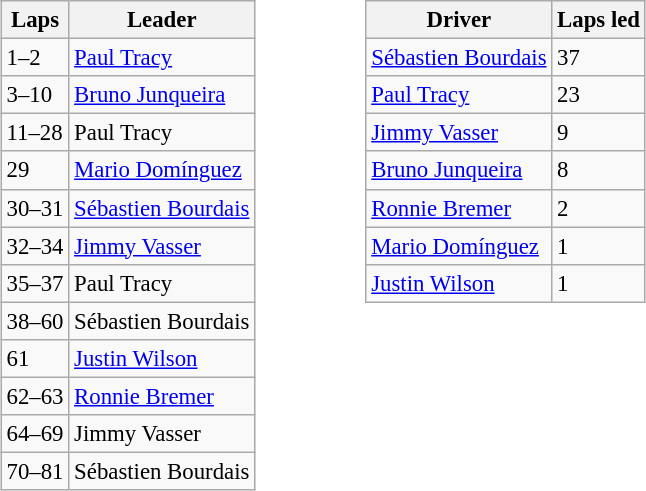<table>
<tr>
<td valign="top"><br><table class="wikitable" style="font-size:95%;">
<tr>
<th>Laps</th>
<th>Leader</th>
</tr>
<tr>
<td>1–2</td>
<td><a href='#'>Paul Tracy</a></td>
</tr>
<tr>
<td>3–10</td>
<td><a href='#'>Bruno Junqueira</a></td>
</tr>
<tr>
<td>11–28</td>
<td>Paul Tracy</td>
</tr>
<tr>
<td>29</td>
<td><a href='#'>Mario Domínguez</a></td>
</tr>
<tr>
<td>30–31</td>
<td><a href='#'>Sébastien Bourdais</a></td>
</tr>
<tr>
<td>32–34</td>
<td><a href='#'>Jimmy Vasser</a></td>
</tr>
<tr>
<td>35–37</td>
<td>Paul Tracy</td>
</tr>
<tr>
<td>38–60</td>
<td>Sébastien Bourdais</td>
</tr>
<tr>
<td>61</td>
<td><a href='#'>Justin Wilson</a></td>
</tr>
<tr>
<td>62–63</td>
<td><a href='#'>Ronnie Bremer</a></td>
</tr>
<tr>
<td>64–69</td>
<td>Jimmy Vasser</td>
</tr>
<tr>
<td>70–81</td>
<td>Sébastien Bourdais</td>
</tr>
</table>
</td>
<td width="50"> </td>
<td valign="top"><br><table class="wikitable" style="font-size:95%;">
<tr>
<th>Driver</th>
<th>Laps led</th>
</tr>
<tr>
<td><a href='#'>Sébastien Bourdais</a></td>
<td>37</td>
</tr>
<tr>
<td><a href='#'>Paul Tracy</a></td>
<td>23</td>
</tr>
<tr>
<td><a href='#'>Jimmy Vasser</a></td>
<td>9</td>
</tr>
<tr>
<td><a href='#'>Bruno Junqueira</a></td>
<td>8</td>
</tr>
<tr>
<td><a href='#'>Ronnie Bremer</a></td>
<td>2</td>
</tr>
<tr>
<td><a href='#'>Mario Domínguez</a></td>
<td>1</td>
</tr>
<tr>
<td><a href='#'>Justin Wilson</a></td>
<td>1</td>
</tr>
</table>
</td>
</tr>
</table>
